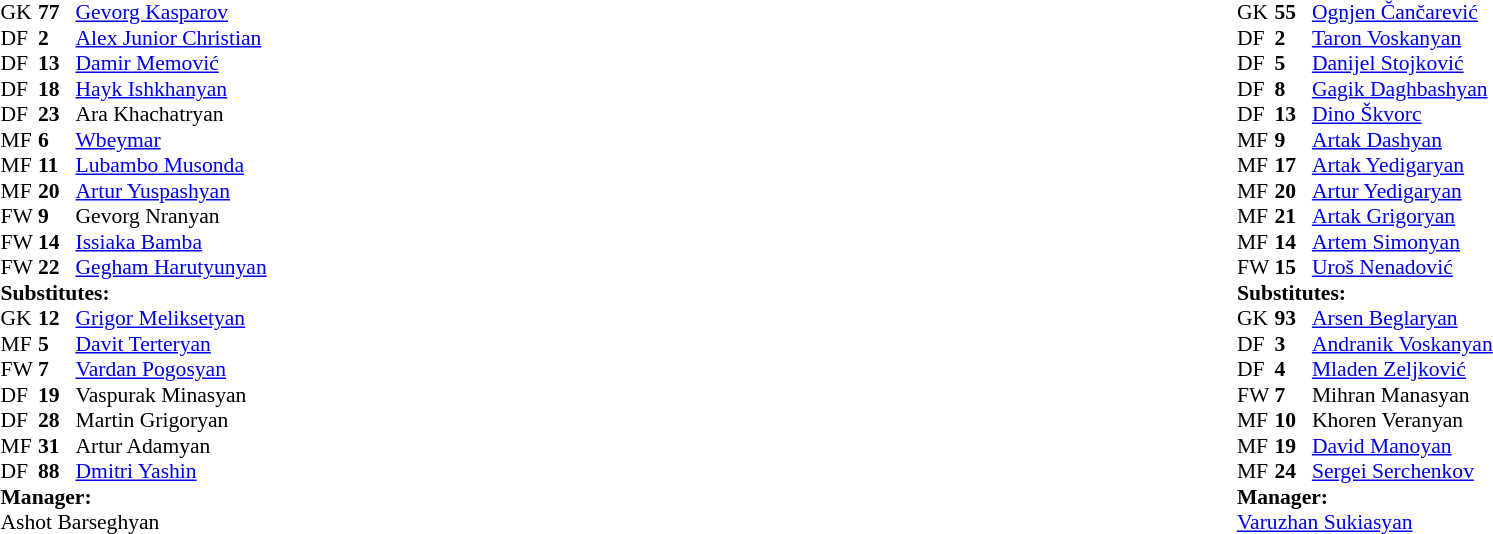<table style="width:100%">
<tr>
<td style="vertical-align:top;width:40%"><br><table style="font-size:90%" cellspacing="0" cellpadding="0">
<tr>
<th width=25></th>
<th width=25></th>
</tr>
<tr>
<td>GK</td>
<td><strong>77</strong></td>
<td> <a href='#'>Gevorg Kasparov</a></td>
</tr>
<tr>
<td>DF</td>
<td><strong>2</strong></td>
<td> <a href='#'>Alex Junior Christian</a></td>
</tr>
<tr>
<td>DF</td>
<td><strong>13</strong></td>
<td> <a href='#'>Damir Memović</a></td>
<td></td>
<td></td>
</tr>
<tr>
<td>DF</td>
<td><strong>18</strong></td>
<td> <a href='#'>Hayk Ishkhanyan</a></td>
</tr>
<tr>
<td>DF</td>
<td><strong>23</strong></td>
<td> Ara Khachatryan</td>
</tr>
<tr>
<td>MF</td>
<td><strong>6</strong></td>
<td> <a href='#'>Wbeymar</a></td>
</tr>
<tr>
<td>MF</td>
<td><strong>11</strong></td>
<td> <a href='#'>Lubambo Musonda</a></td>
</tr>
<tr>
<td>MF</td>
<td><strong>20</strong></td>
<td> <a href='#'>Artur Yuspashyan</a></td>
<td></td>
<td></td>
</tr>
<tr>
<td>FW</td>
<td><strong>9</strong></td>
<td> Gevorg Nranyan</td>
<td></td>
<td></td>
</tr>
<tr>
<td>FW</td>
<td><strong>14</strong></td>
<td> <a href='#'>Issiaka Bamba</a></td>
<td></td>
<td></td>
</tr>
<tr>
<td>FW</td>
<td><strong>22</strong></td>
<td> <a href='#'>Gegham Harutyunyan</a></td>
<td></td>
</tr>
<tr>
<td colspan="4"><strong>Substitutes:</strong></td>
</tr>
<tr>
<td>GK</td>
<td><strong>12</strong></td>
<td> <a href='#'>Grigor Meliksetyan</a></td>
</tr>
<tr>
<td>MF</td>
<td><strong>5 </strong></td>
<td> <a href='#'>Davit Terteryan</a></td>
</tr>
<tr>
<td>FW</td>
<td><strong>7</strong></td>
<td> <a href='#'>Vardan Pogosyan</a></td>
<td></td>
<td></td>
</tr>
<tr>
<td>DF</td>
<td><strong>19</strong></td>
<td> Vaspurak Minasyan</td>
<td></td>
<td></td>
</tr>
<tr>
<td>DF</td>
<td><strong>28</strong></td>
<td> Martin Grigoryan</td>
<td></td>
<td></td>
</tr>
<tr>
<td>MF</td>
<td><strong>31</strong></td>
<td> Artur Adamyan</td>
<td></td>
<td></td>
</tr>
<tr>
<td>DF</td>
<td><strong>88</strong></td>
<td> <a href='#'>Dmitri Yashin</a></td>
</tr>
<tr>
<td colspan="4"><strong>Manager:</strong></td>
</tr>
<tr>
<td colspan="4"> Ashot Barseghyan</td>
</tr>
</table>
</td>
<td style="vertical-align:top; width:50%"><br><table cellspacing="0" cellpadding="0" style="font-size:90%; margin:auto">
<tr>
<th width=25></th>
<th width=25></th>
</tr>
<tr>
<td>GK</td>
<td><strong>55</strong></td>
<td> <a href='#'>Ognjen Čančarević</a></td>
<td></td>
</tr>
<tr>
<td>DF</td>
<td><strong>2</strong></td>
<td> <a href='#'>Taron Voskanyan</a></td>
</tr>
<tr>
<td>DF</td>
<td><strong>5</strong></td>
<td> <a href='#'>Danijel Stojković</a></td>
</tr>
<tr>
<td>DF</td>
<td><strong>8</strong></td>
<td> <a href='#'>Gagik Daghbashyan</a></td>
</tr>
<tr>
<td>DF</td>
<td><strong>13</strong></td>
<td> <a href='#'>Dino Škvorc</a></td>
<td></td>
<td></td>
</tr>
<tr>
<td>MF</td>
<td><strong>9</strong></td>
<td> <a href='#'>Artak Dashyan</a></td>
<td></td>
<td></td>
</tr>
<tr>
<td>MF</td>
<td><strong>17</strong></td>
<td> <a href='#'>Artak Yedigaryan</a></td>
</tr>
<tr>
<td>MF</td>
<td><strong>20</strong></td>
<td> <a href='#'>Artur Yedigaryan</a></td>
<td></td>
<td></td>
</tr>
<tr>
<td>MF</td>
<td><strong>21</strong></td>
<td> <a href='#'>Artak Grigoryan</a></td>
</tr>
<tr>
<td>MF</td>
<td><strong>14</strong></td>
<td> <a href='#'>Artem Simonyan</a></td>
<td></td>
<td></td>
</tr>
<tr>
<td>FW</td>
<td><strong>15</strong></td>
<td> <a href='#'>Uroš Nenadović</a></td>
</tr>
<tr>
<td colspan="4"><strong>Substitutes:</strong></td>
</tr>
<tr>
<td>GK</td>
<td><strong>93</strong></td>
<td> <a href='#'>Arsen Beglaryan</a></td>
</tr>
<tr>
<td>DF</td>
<td><strong>3</strong></td>
<td> <a href='#'>Andranik Voskanyan</a></td>
</tr>
<tr>
<td>DF</td>
<td><strong>4</strong></td>
<td> <a href='#'>Mladen Zeljković</a></td>
<td></td>
<td></td>
</tr>
<tr>
<td>FW</td>
<td><strong>7</strong></td>
<td> Mihran Manasyan</td>
<td></td>
<td></td>
</tr>
<tr>
<td>MF</td>
<td><strong>10</strong></td>
<td> Khoren Veranyan</td>
</tr>
<tr>
<td>MF</td>
<td><strong>19</strong></td>
<td> <a href='#'>David Manoyan</a></td>
<td></td>
<td></td>
</tr>
<tr>
<td>MF</td>
<td><strong>24</strong></td>
<td> <a href='#'>Sergei Serchenkov</a></td>
</tr>
<tr>
<td colspan="4"><strong>Manager:</strong></td>
</tr>
<tr>
<td colspan="4"> <a href='#'>Varuzhan Sukiasyan</a></td>
</tr>
</table>
</td>
</tr>
</table>
